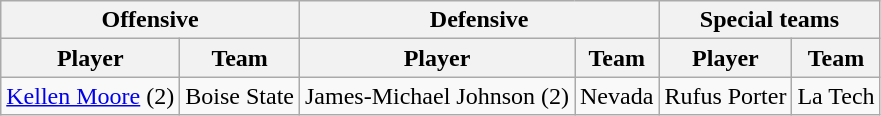<table class="wikitable">
<tr>
<th colspan="2">Offensive</th>
<th colspan="2">Defensive</th>
<th colspan="2">Special teams</th>
</tr>
<tr>
<th>Player</th>
<th>Team</th>
<th>Player</th>
<th>Team</th>
<th>Player</th>
<th>Team</th>
</tr>
<tr>
<td><a href='#'>Kellen Moore</a> (2)</td>
<td>Boise State</td>
<td>James-Michael Johnson (2)</td>
<td>Nevada</td>
<td>Rufus Porter</td>
<td>La Tech</td>
</tr>
</table>
